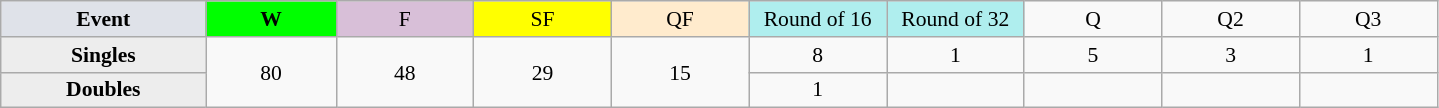<table class=wikitable style=font-size:90%;text-align:center>
<tr>
<td style="width:130px; background:#dfe2e9;"><strong>Event</strong></td>
<td style="width:80px; background:lime;"><strong>W</strong></td>
<td style="width:85px; background:thistle;">F</td>
<td style="width:85px; background:#ff0;">SF</td>
<td style="width:85px; background:#ffebcd;">QF</td>
<td style="width:85px; background:#afeeee;">Round of 16</td>
<td style="width:85px; background:#afeeee;">Round of 32</td>
<td width=85>Q</td>
<td width=85>Q2</td>
<td width=85>Q3</td>
</tr>
<tr>
<th style="background:#ededed;">Singles</th>
<td rowspan=2>80</td>
<td rowspan=2>48</td>
<td rowspan=2>29</td>
<td rowspan=2>15</td>
<td>8</td>
<td>1</td>
<td>5</td>
<td>3</td>
<td>1</td>
</tr>
<tr>
<th style="background:#ededed;">Doubles</th>
<td>1</td>
<td></td>
<td></td>
<td></td>
<td></td>
</tr>
</table>
